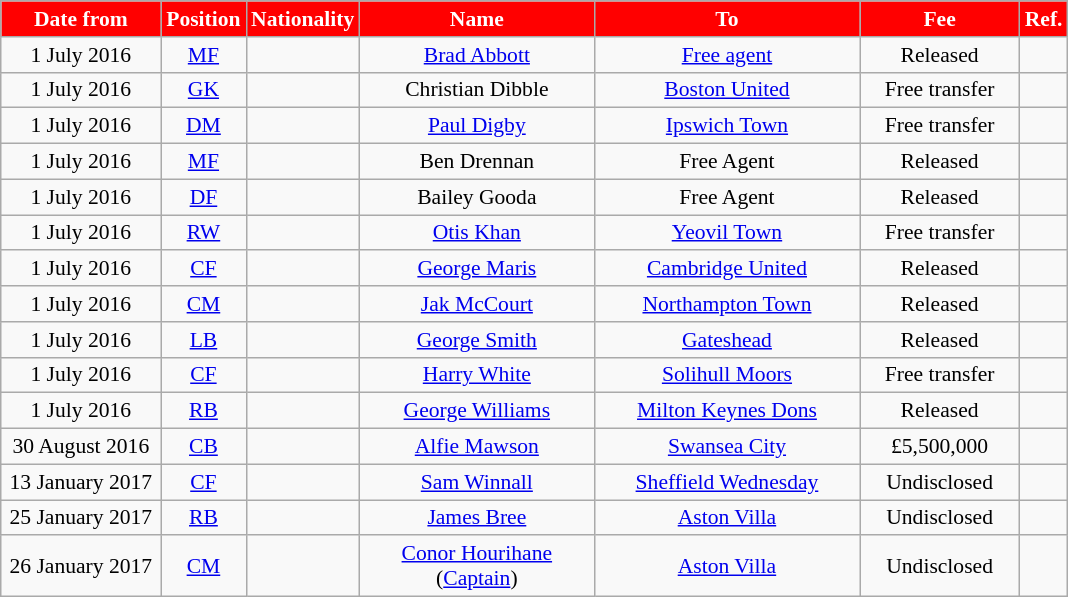<table class="wikitable"  style="text-align:center; font-size:90%; ">
<tr>
<th style="background:#FF0000; color:white; width:100px;">Date from</th>
<th style="background:#FF0000; color:white; width:50px;">Position</th>
<th style="background:#FF0000; color:white; width:50px;">Nationality</th>
<th style="background:#FF0000; color:white; width:150px;">Name</th>
<th style="background:#FF0000; color:white; width:170px;">To</th>
<th style="background:#FF0000; color:white; width:100px;">Fee</th>
<th style="background:#FF0000; color:white; width:25px;">Ref.</th>
</tr>
<tr>
<td>1 July 2016</td>
<td><a href='#'>MF</a></td>
<td></td>
<td><a href='#'>Brad Abbott</a></td>
<td><a href='#'>Free agent</a></td>
<td>Released</td>
<td></td>
</tr>
<tr>
<td>1 July 2016</td>
<td><a href='#'>GK</a></td>
<td></td>
<td>Christian Dibble</td>
<td><a href='#'>Boston United</a></td>
<td>Free transfer</td>
<td></td>
</tr>
<tr>
<td>1 July 2016</td>
<td><a href='#'>DM</a></td>
<td></td>
<td><a href='#'>Paul Digby</a></td>
<td><a href='#'>Ipswich Town</a></td>
<td>Free transfer</td>
<td></td>
</tr>
<tr>
<td>1 July 2016</td>
<td><a href='#'>MF</a></td>
<td></td>
<td>Ben Drennan</td>
<td>Free Agent</td>
<td>Released</td>
<td></td>
</tr>
<tr>
<td>1 July 2016</td>
<td><a href='#'>DF</a></td>
<td></td>
<td>Bailey Gooda</td>
<td>Free Agent</td>
<td>Released</td>
<td></td>
</tr>
<tr>
<td>1 July 2016</td>
<td><a href='#'>RW</a></td>
<td></td>
<td><a href='#'>Otis Khan</a></td>
<td><a href='#'>Yeovil Town</a></td>
<td>Free transfer</td>
<td></td>
</tr>
<tr>
<td>1 July 2016</td>
<td><a href='#'>CF</a></td>
<td></td>
<td><a href='#'>George Maris</a></td>
<td><a href='#'>Cambridge United</a> </td>
<td>Released</td>
<td></td>
</tr>
<tr>
<td>1 July 2016</td>
<td><a href='#'>CM</a></td>
<td></td>
<td><a href='#'>Jak McCourt</a></td>
<td><a href='#'>Northampton Town</a> </td>
<td>Released</td>
<td></td>
</tr>
<tr>
<td>1 July 2016</td>
<td><a href='#'>LB</a></td>
<td></td>
<td><a href='#'>George Smith</a></td>
<td><a href='#'>Gateshead</a> </td>
<td>Released</td>
<td></td>
</tr>
<tr>
<td>1 July 2016</td>
<td><a href='#'>CF</a></td>
<td></td>
<td><a href='#'>Harry White</a></td>
<td><a href='#'>Solihull Moors</a></td>
<td>Free transfer</td>
<td></td>
</tr>
<tr>
<td>1 July 2016</td>
<td><a href='#'>RB</a></td>
<td></td>
<td><a href='#'>George Williams</a></td>
<td><a href='#'>Milton Keynes Dons</a> </td>
<td>Released</td>
<td></td>
</tr>
<tr>
<td>30 August 2016</td>
<td><a href='#'>CB</a></td>
<td></td>
<td><a href='#'>Alfie Mawson</a></td>
<td><a href='#'>Swansea City</a></td>
<td>£5,500,000</td>
<td></td>
</tr>
<tr>
<td>13 January 2017</td>
<td><a href='#'>CF</a></td>
<td></td>
<td><a href='#'>Sam Winnall</a></td>
<td><a href='#'>Sheffield Wednesday</a></td>
<td>Undisclosed</td>
<td></td>
</tr>
<tr>
<td>25 January 2017</td>
<td><a href='#'>RB</a></td>
<td></td>
<td><a href='#'>James Bree</a></td>
<td><a href='#'>Aston Villa</a></td>
<td>Undisclosed</td>
<td></td>
</tr>
<tr>
<td>26 January 2017</td>
<td><a href='#'>CM</a></td>
<td></td>
<td><a href='#'>Conor Hourihane</a> (<a href='#'>Captain</a>)</td>
<td><a href='#'>Aston Villa</a></td>
<td>Undisclosed</td>
<td></td>
</tr>
</table>
